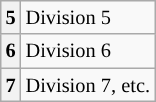<table class="wikitable" style="font-size:85%">
<tr>
<th scope="row">5</th>
<td>Division 5</td>
</tr>
<tr>
<th scope="row">6</th>
<td>Division 6</td>
</tr>
<tr>
<th scope="row">7</th>
<td>Division 7, etc.</td>
</tr>
</table>
